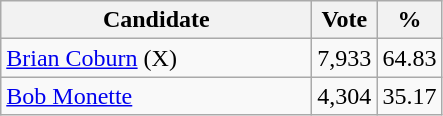<table class="wikitable">
<tr>
<th bgcolor="#DDDDFF" width="200px">Candidate</th>
<th bgcolor="#DDDDFF">Vote</th>
<th bgcolor="#DDDDFF">%</th>
</tr>
<tr>
<td><a href='#'>Brian Coburn</a> (X)</td>
<td>7,933</td>
<td>64.83</td>
</tr>
<tr>
<td><a href='#'>Bob Monette</a></td>
<td>4,304</td>
<td>35.17</td>
</tr>
</table>
